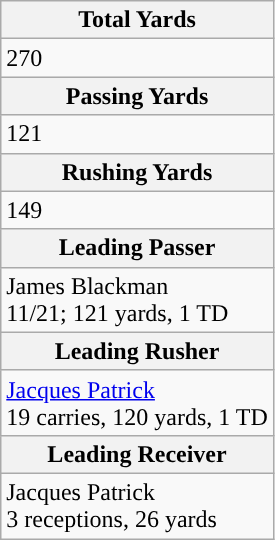<table class="wikitable">
<tr>
<th>Total Yards</th>
</tr>
<tr>
<td>270</td>
</tr>
<tr>
<th>Passing Yards</th>
</tr>
<tr>
<td>121</td>
</tr>
<tr>
<th>Rushing Yards</th>
</tr>
<tr>
<td>149</td>
</tr>
<tr>
<th>Leading Passer</th>
</tr>
<tr>
<td>James Blackman<br>11/21; 121 yards, 1 TD</td>
</tr>
<tr>
<th>Leading Rusher</th>
</tr>
<tr>
<td><a href='#'>Jacques Patrick</a><br>19 carries, 120 yards, 1 TD</td>
</tr>
<tr>
<th>Leading Receiver</th>
</tr>
<tr>
<td>Jacques Patrick<br>3 receptions, 26 yards</td>
</tr>
</table>
